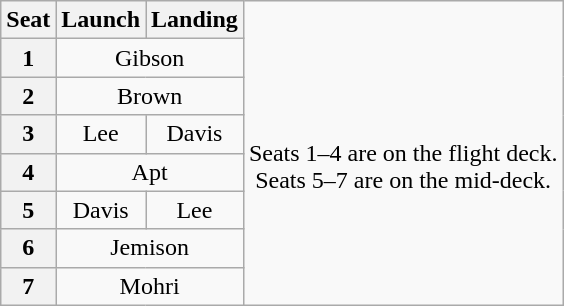<table class="wikitable" style="text-align:center">
<tr>
<th>Seat</th>
<th>Launch</th>
<th>Landing</th>
<td rowspan=8><br>Seats 1–4 are on the flight deck.<br>Seats 5–7 are on the mid-deck.</td>
</tr>
<tr>
<th>1</th>
<td colspan=2>Gibson</td>
</tr>
<tr>
<th>2</th>
<td colspan=2>Brown</td>
</tr>
<tr>
<th>3</th>
<td>Lee</td>
<td>Davis</td>
</tr>
<tr>
<th>4</th>
<td colspan=2>Apt</td>
</tr>
<tr>
<th>5</th>
<td>Davis</td>
<td>Lee</td>
</tr>
<tr>
<th>6</th>
<td colspan=2>Jemison</td>
</tr>
<tr>
<th>7</th>
<td colspan=2>Mohri</td>
</tr>
</table>
